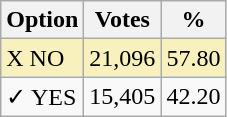<table class="wikitable">
<tr>
<th>Option</th>
<th>Votes</th>
<th>%</th>
</tr>
<tr>
<td style=background:#f8f1bd>X NO</td>
<td style=background:#f8f1bd>21,096</td>
<td style=background:#f8f1bd>57.80</td>
</tr>
<tr>
<td>✓ YES</td>
<td>15,405</td>
<td>42.20</td>
</tr>
</table>
